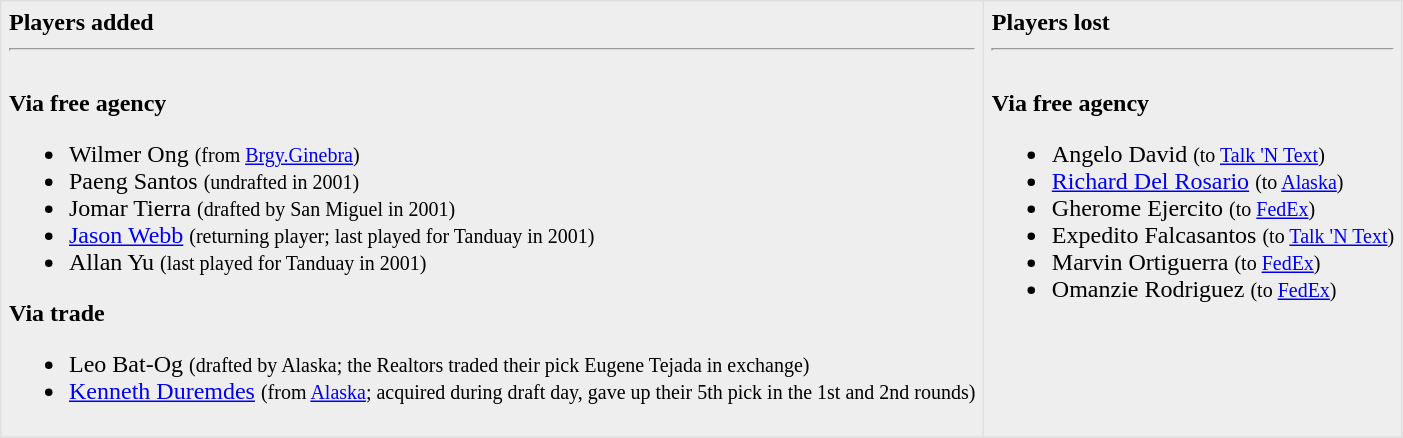<table border=1 style="border-collapse:collapse; background-color:#eeeeee" bordercolor="#DFDFDF" cellpadding="5">
<tr>
<td valign="top"><strong>Players added</strong> <hr><br><strong>Via free agency</strong><ul><li>Wilmer Ong <small>(from <a href='#'>Brgy.Ginebra</a>)</small></li><li>Paeng Santos <small>(undrafted in 2001)</small></li><li>Jomar Tierra <small>(drafted by San Miguel in 2001)</small></li><li><a href='#'>Jason Webb</a> <small>(returning player; last played for Tanduay in 2001)</small></li><li>Allan Yu <small>(last played for Tanduay in 2001)</small></li></ul><strong>Via trade</strong><ul><li>Leo Bat-Og <small>(drafted by Alaska; the Realtors traded their pick Eugene Tejada in exchange)</small></li><li><a href='#'>Kenneth Duremdes</a> <small>(from <a href='#'>Alaska</a>; acquired during draft day, gave up their 5th pick in the 1st and 2nd rounds)</small></li></ul></td>
<td valign="top"><strong>Players lost</strong> <hr><br><strong>Via free agency</strong><ul><li>Angelo David <small>(to <a href='#'>Talk 'N Text</a>)</small></li><li><a href='#'>Richard Del Rosario</a> <small>(to <a href='#'>Alaska</a>)</small></li><li>Gherome Ejercito <small>(to <a href='#'>FedEx</a>)</small></li><li>Expedito Falcasantos <small>(to <a href='#'>Talk 'N Text</a>)</small></li><li>Marvin Ortiguerra <small>(to <a href='#'>FedEx</a>)</small></li><li>Omanzie Rodriguez <small>(to <a href='#'>FedEx</a>)</small></li></ul></td>
</tr>
</table>
